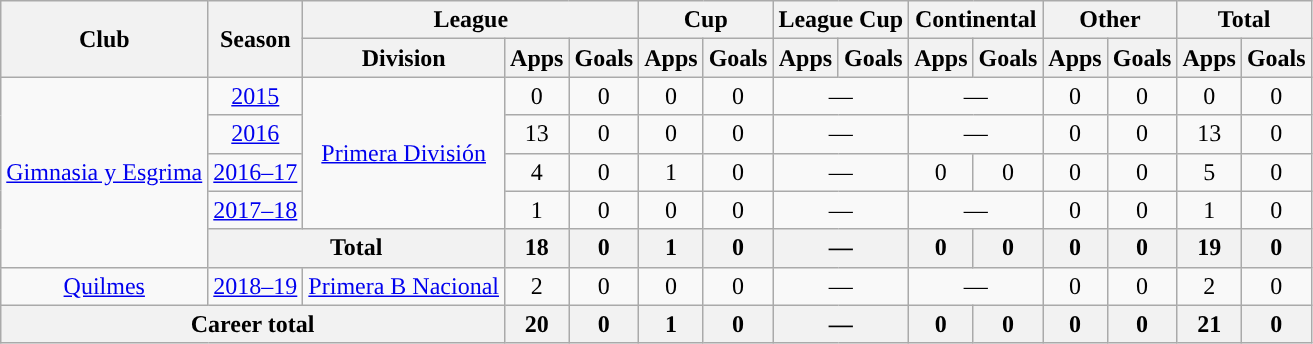<table class="wikitable" style="text-align:center">
<tr>
<th rowspan="2">Club</th>
<th rowspan="2">Season</th>
<th colspan="3">League</th>
<th colspan="2">Cup</th>
<th colspan="2">League Cup</th>
<th colspan="2">Continental</th>
<th colspan="2">Other</th>
<th colspan="2">Total</th>
</tr>
<tr>
<th>Division</th>
<th>Apps</th>
<th>Goals</th>
<th>Apps</th>
<th>Goals</th>
<th>Apps</th>
<th>Goals</th>
<th>Apps</th>
<th>Goals</th>
<th>Apps</th>
<th>Goals</th>
<th>Apps</th>
<th>Goals</th>
</tr>
<tr>
<td rowspan="5"><a href='#'>Gimnasia y Esgrima</a></td>
<td><a href='#'>2015</a></td>
<td rowspan="4"><a href='#'>Primera División</a></td>
<td>0</td>
<td>0</td>
<td>0</td>
<td>0</td>
<td colspan="2">—</td>
<td colspan="2">—</td>
<td>0</td>
<td>0</td>
<td>0</td>
<td>0</td>
</tr>
<tr>
<td><a href='#'>2016</a></td>
<td>13</td>
<td>0</td>
<td>0</td>
<td>0</td>
<td colspan="2">—</td>
<td colspan="2">—</td>
<td>0</td>
<td>0</td>
<td>13</td>
<td>0</td>
</tr>
<tr>
<td><a href='#'>2016–17</a></td>
<td>4</td>
<td>0</td>
<td>1</td>
<td>0</td>
<td colspan="2">—</td>
<td>0</td>
<td>0</td>
<td>0</td>
<td>0</td>
<td>5</td>
<td>0</td>
</tr>
<tr>
<td><a href='#'>2017–18</a></td>
<td>1</td>
<td>0</td>
<td>0</td>
<td>0</td>
<td colspan="2">—</td>
<td colspan="2">—</td>
<td>0</td>
<td>0</td>
<td>1</td>
<td>0</td>
</tr>
<tr>
<th colspan="2">Total</th>
<th>18</th>
<th>0</th>
<th>1</th>
<th>0</th>
<th colspan="2">—</th>
<th>0</th>
<th>0</th>
<th>0</th>
<th>0</th>
<th>19</th>
<th>0</th>
</tr>
<tr>
<td rowspan="1"><a href='#'>Quilmes</a></td>
<td><a href='#'>2018–19</a></td>
<td rowspan="1"><a href='#'>Primera B Nacional</a></td>
<td>2</td>
<td>0</td>
<td>0</td>
<td>0</td>
<td colspan="2">—</td>
<td colspan="2">—</td>
<td>0</td>
<td>0</td>
<td>2</td>
<td>0</td>
</tr>
<tr>
<th colspan="3">Career total</th>
<th>20</th>
<th>0</th>
<th>1</th>
<th>0</th>
<th colspan="2">—</th>
<th>0</th>
<th>0</th>
<th>0</th>
<th>0</th>
<th>21</th>
<th>0</th>
</tr>
</table>
